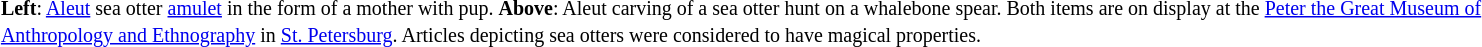<table class="graytable" style="text-align:left">
<tr>
<td style="width:20%;"></td>
<td style="width:80%;"><br><small> <strong>Left</strong>: <a href='#'>Aleut</a> sea otter <a href='#'>amulet</a> in the form of a mother with pup. <strong>Above</strong>: Aleut carving of a sea otter hunt on a whalebone spear. Both items are on display at the <a href='#'>Peter the Great Museum of Anthropology and Ethnography</a> in <a href='#'>St. Petersburg</a>. Articles depicting sea otters were considered to have magical properties. </small></td>
</tr>
</table>
